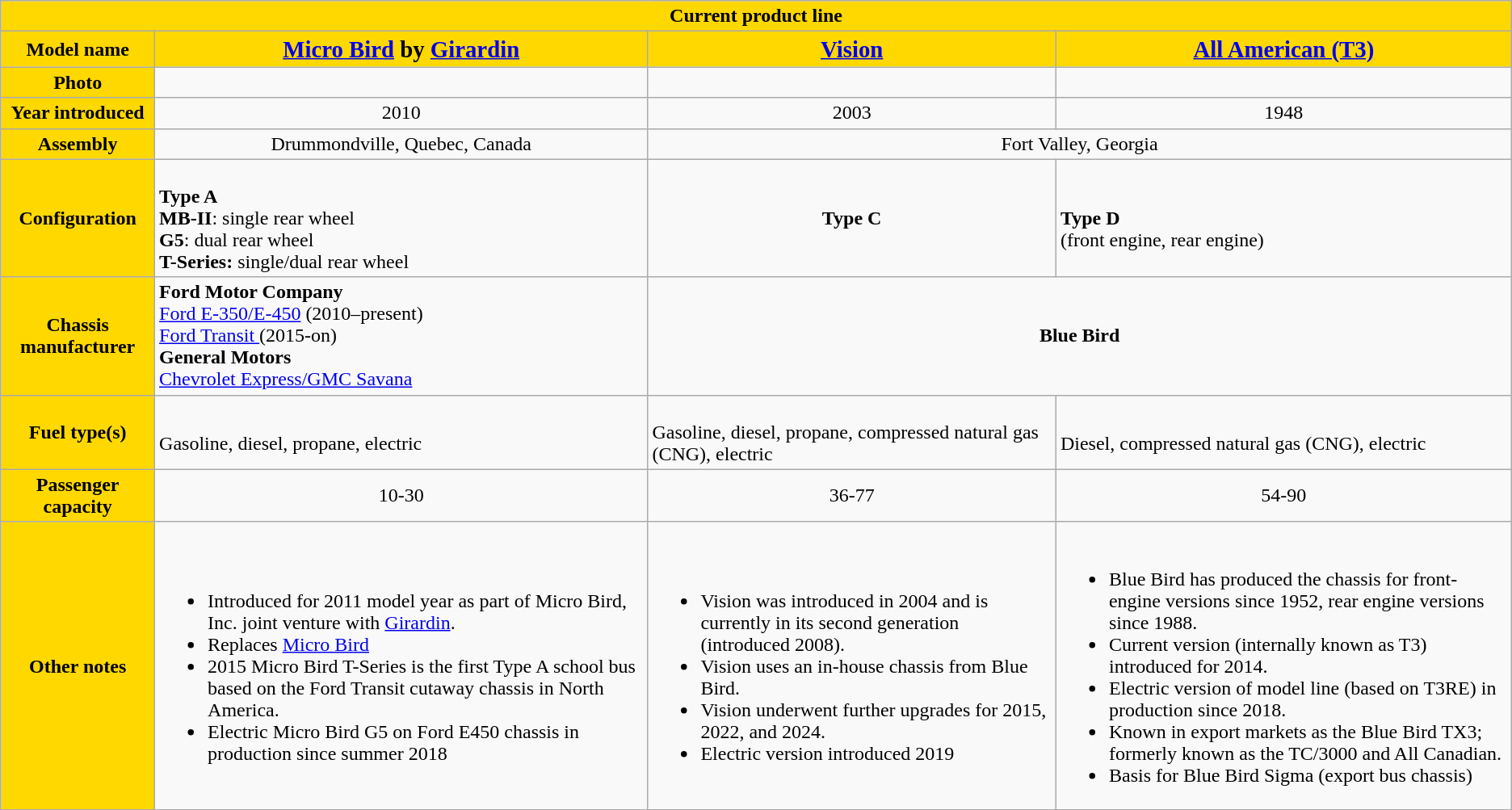<table class="wikitable collapsible">
<tr>
<th colspan=4 style="background:#FFD800">Current product line</th>
</tr>
<tr>
<th style="background:#FFD800">Model name</th>
<th style="background:#FFD800"><big><a href='#'>Micro Bird</a> by <a href='#'>Girardin</a></big></th>
<th style="background:#FFD800"><big><a href='#'>Vision</a></big></th>
<th style="background:#FFD800"><big><a href='#'>All American (T3)</a></big></th>
</tr>
<tr>
<th style="background:#FFD800">Photo</th>
<td style="text-align:center"></td>
<td style="text-align:center"></td>
<td style="text-align:center"></td>
</tr>
<tr>
<th style="background:#FFD800">Year introduced</th>
<td style="text-align:center">2010</td>
<td style="text-align:center">2003</td>
<td style="text-align:center">1948</td>
</tr>
<tr>
<th style="background:#FFD800">Assembly</th>
<td style="text-align:center">Drummondville, Quebec, Canada</td>
<td colspan=2 style="text-align:center">Fort Valley, Georgia</td>
</tr>
<tr>
<th style="background:#FFD800">Configuration</th>
<td><br><strong>Type A</strong><br><strong>MB-II</strong>: single rear wheel<br><strong>G5</strong>: dual rear wheel<br><strong>T-Series: </strong>single/dual rear wheel</td>
<td style="text-align:center"><strong>Type C</strong></td>
<td><br><strong>Type D</strong><br>(front engine, rear engine)</td>
</tr>
<tr>
<th style="background:#FFD800">Chassis manufacturer</th>
<td><strong>Ford Motor Company</strong><br><a href='#'>Ford E-350/E-450</a> (2010–present)<br><a href='#'>Ford Transit </a>(2015-on)<br><strong>General Motors</strong><br><a href='#'>Chevrolet Express/GMC Savana</a></td>
<td colspan=2 style="text-align:center"><strong>Blue Bird</strong></td>
</tr>
<tr>
<th style="background:#FFD800">Fuel type(s)</th>
<td><br>Gasoline, diesel, propane, electric</td>
<td><br>Gasoline, diesel, propane, compressed natural gas (CNG), electric</td>
<td><br>Diesel, compressed natural gas (CNG), electric</td>
</tr>
<tr>
<th style="background:#FFD800">Passenger capacity</th>
<td style="text-align:center">10-30</td>
<td style="text-align:center">36-77</td>
<td style="text-align:center">54-90</td>
</tr>
<tr>
<th style="background:#FFD800">Other notes</th>
<td><br><ul><li>Introduced for 2011 model year as part of Micro Bird, Inc. joint venture with <a href='#'>Girardin</a>.</li><li>Replaces <a href='#'>Micro Bird</a></li><li>2015 Micro Bird T-Series is the first Type A school bus based on the Ford Transit cutaway chassis in North America.</li><li>Electric Micro Bird G5 on Ford E450 chassis in production since summer 2018</li></ul></td>
<td><br><ul><li>Vision was introduced in 2004 and is currently in its second generation (introduced 2008).</li><li>Vision uses an in-house chassis from Blue Bird.</li><li>Vision underwent further upgrades for 2015, 2022, and 2024.</li><li>Electric version introduced 2019</li></ul></td>
<td><br><ul><li>Blue Bird has produced the chassis for front-engine versions since 1952, rear engine versions since 1988.</li><li>Current version (internally known as T3) introduced for 2014.</li><li>Electric version of model line (based on T3RE) in production since 2018.</li><li>Known in export markets as the Blue Bird TX3; formerly known as the TC/3000 and All Canadian.</li><li>Basis for Blue Bird Sigma (export bus chassis)</li></ul></td>
</tr>
</table>
